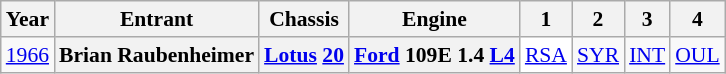<table class="wikitable" style="text-align:center; font-size:90%">
<tr>
<th>Year</th>
<th>Entrant</th>
<th>Chassis</th>
<th>Engine</th>
<th>1</th>
<th>2</th>
<th>3</th>
<th>4</th>
</tr>
<tr>
<td><a href='#'>1966</a></td>
<th>Brian Raubenheimer</th>
<th><a href='#'>Lotus</a> <a href='#'>20</a></th>
<th><a href='#'>Ford</a> 109E 1.4 <a href='#'>L4</a></th>
<td style="background:#FFFFFF;"><a href='#'>RSA</a><br></td>
<td><a href='#'>SYR</a></td>
<td><a href='#'>INT</a></td>
<td><a href='#'>OUL</a></td>
</tr>
</table>
